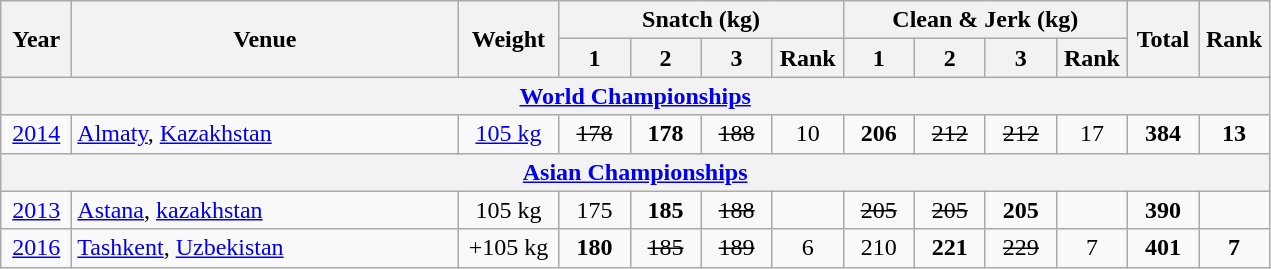<table class = "wikitable" style="text-align:center;">
<tr>
<th rowspan=2 width=40>Year</th>
<th rowspan=2 width=250>Venue</th>
<th rowspan=2 width=60>Weight</th>
<th colspan=4>Snatch (kg)</th>
<th colspan=4>Clean & Jerk (kg)</th>
<th rowspan=2 width=40>Total</th>
<th rowspan=2 width=40>Rank</th>
</tr>
<tr>
<th width=40>1</th>
<th width=40>2</th>
<th width=40>3</th>
<th width=40>Rank</th>
<th width=40>1</th>
<th width=40>2</th>
<th width=40>3</th>
<th width=40>Rank</th>
</tr>
<tr>
<th colspan=13><a href='#'>World Championships</a></th>
</tr>
<tr>
<td><a href='#'>2014</a></td>
<td align=left> <a href='#'>Almaty</a>, <a href='#'>Kazakhstan</a></td>
<td><a href='#'>105 kg</a></td>
<td><s>178</s></td>
<td><strong>178</strong></td>
<td><s>188</s></td>
<td>10</td>
<td><strong>206</strong></td>
<td><s>212</s></td>
<td><s>212</s></td>
<td>17</td>
<td><strong>384</strong></td>
<td><strong>13</strong></td>
</tr>
<tr>
<th colspan=13><a href='#'>Asian Championships</a></th>
</tr>
<tr>
<td><a href='#'>2013</a></td>
<td align=left> <a href='#'>Astana</a>, <a href='#'>kazakhstan</a></td>
<td>105 kg</td>
<td>175</td>
<td><strong>185</strong></td>
<td><s>188</s></td>
<td></td>
<td><s>205</s></td>
<td><s>205</s></td>
<td><strong>205</strong></td>
<td></td>
<td><strong>390</strong></td>
<td></td>
</tr>
<tr>
<td><a href='#'>2016</a></td>
<td align=left> <a href='#'>Tashkent</a>, <a href='#'>Uzbekistan</a></td>
<td>+105 kg</td>
<td><strong>180</strong></td>
<td><s>185</s></td>
<td><s>189</s></td>
<td>6</td>
<td>210</td>
<td><strong>221</strong></td>
<td><s>229</s></td>
<td>7</td>
<td><strong>401</strong></td>
<td><strong>7</strong></td>
</tr>
</table>
